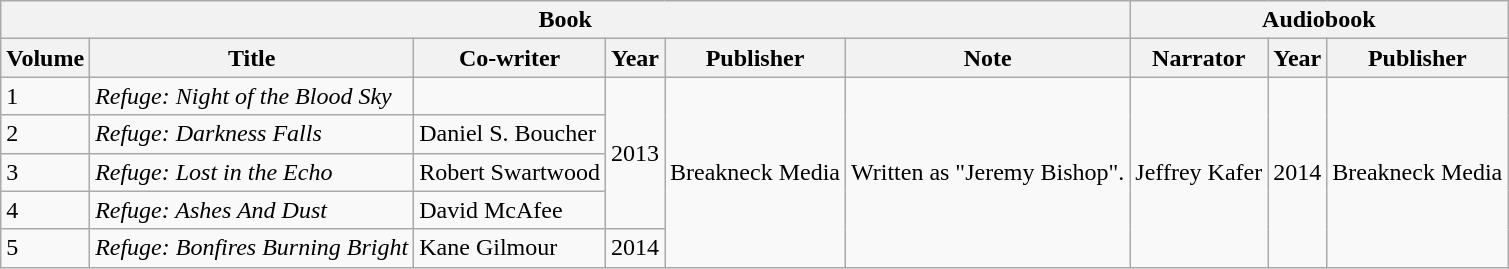<table class="wikitable">
<tr>
<th colspan="6">Book</th>
<th colspan="3">Audiobook</th>
</tr>
<tr>
<th>Volume</th>
<th>Title</th>
<th>Co-writer</th>
<th>Year</th>
<th>Publisher</th>
<th>Note</th>
<th>Narrator</th>
<th>Year</th>
<th>Publisher</th>
</tr>
<tr>
<td>1</td>
<td><em>Refuge: Night of the Blood Sky</em></td>
<td></td>
<td rowspan="4">2013</td>
<td rowspan="5">Breakneck Media</td>
<td rowspan="5">Written as "Jeremy Bishop".</td>
<td rowspan="5">Jeffrey Kafer</td>
<td rowspan="5">2014</td>
<td rowspan="5">Breakneck Media</td>
</tr>
<tr>
<td>2</td>
<td><em>Refuge: Darkness Falls</em></td>
<td>Daniel S. Boucher</td>
</tr>
<tr>
<td>3</td>
<td><em>Refuge: Lost in the Echo</em></td>
<td>Robert Swartwood</td>
</tr>
<tr>
<td>4</td>
<td><em>Refuge: Ashes And Dust</em></td>
<td>David McAfee</td>
</tr>
<tr>
<td>5</td>
<td><em>Refuge: Bonfires Burning Bright</em></td>
<td>Kane Gilmour</td>
<td>2014</td>
</tr>
</table>
